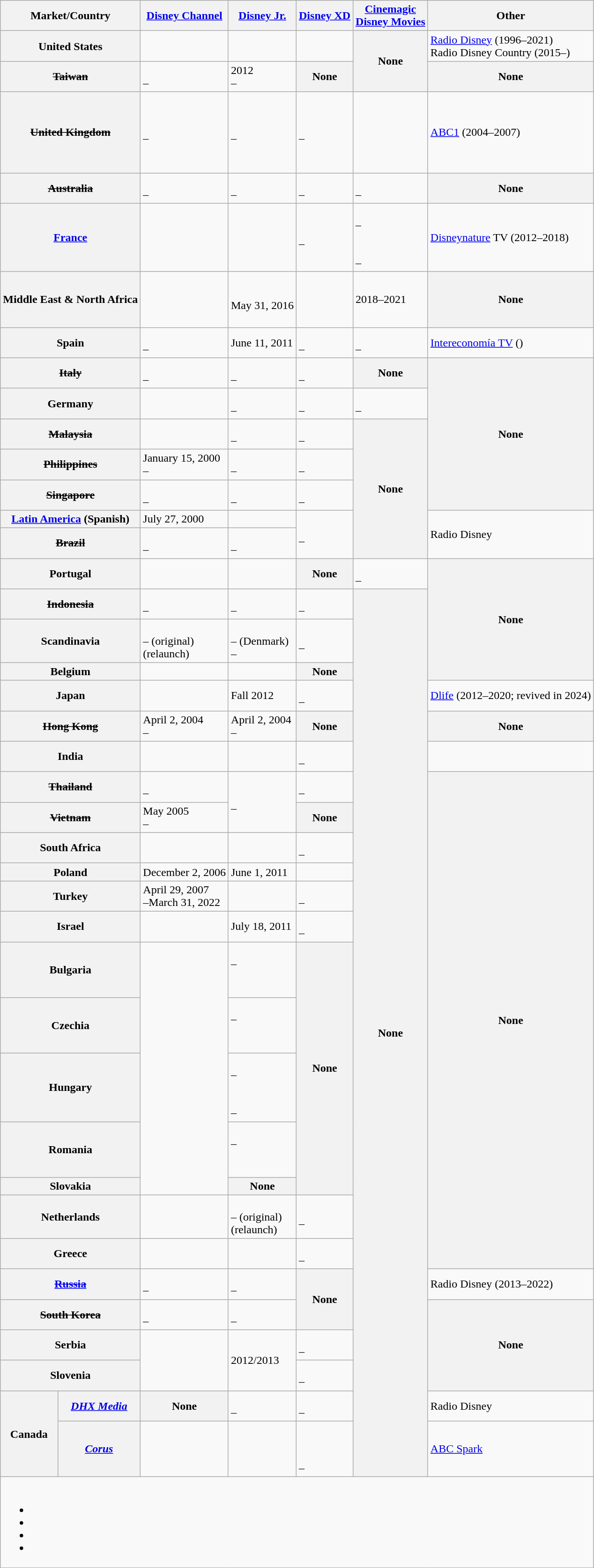<table class="wikitable sortable">
<tr>
<th colspan="2">Market/Country</th>
<th><a href='#'>Disney Channel</a></th>
<th><a href='#'>Disney Jr.</a></th>
<th><a href='#'>Disney XD</a></th>
<th><a href='#'>Cinemagic<br>Disney Movies</a></th>
<th>Other</th>
</tr>
<tr>
<th colspan="2">United States</th>
<td><br></td>
<td><br><br></td>
<td></td>
<th rowspan="2">None</th>
<td><a href='#'>Radio Disney</a> (1996–2021)<br>Radio Disney Country (2015–)</td>
</tr>
<tr>
<th colspan="2"><s>Taiwan</s></th>
<td><br>–</td>
<td>2012<br>–<br></td>
<th>None</th>
<th>None</th>
</tr>
<tr>
<th colspan="2"><s>United Kingdom</s></th>
<td><br>–<br></td>
<td><br>–<br></td>
<td><br>–<br></td>
<td><br><br><br><br><br><br></td>
<td><a href='#'>ABC1</a> (2004–2007)</td>
</tr>
<tr>
<th colspan="2"><s>Australia</s></th>
<td><br>–</td>
<td><br>–</td>
<td><br>–</td>
<td><br>–<br></td>
<th>None</th>
</tr>
<tr>
<th colspan="2"><a href='#'>France</a></th>
<td><br></td>
<td><br></td>
<td><br>–<br></td>
<td><br>–<br><br><br>–<br></td>
<td><a href='#'>Disneynature</a> TV (2012–2018)</td>
</tr>
<tr>
<th colspan="2">Middle East & North Africa</th>
<td><br></td>
<td><br><br>May 31, 2016<br><br></td>
<td><br><br></td>
<td>2018–2021<br></td>
<th>None</th>
</tr>
<tr>
<th colspan="2">Spain</th>
<td><br>–<br></td>
<td>June 11, 2011</td>
<td><br>–<br></td>
<td><br>–</td>
<td><a href='#'>Intereconomía TV</a> ()</td>
</tr>
<tr>
<th colspan="2"><s>Italy</s></th>
<td><br>–<br></td>
<td><br>–<br></td>
<td><br>–<br></td>
<th>None</th>
<th rowspan="5">None</th>
</tr>
<tr>
<th colspan="2">Germany</th>
<td><br></td>
<td><br>–</td>
<td><br>–<br></td>
<td><br>–<br></td>
</tr>
<tr>
<th colspan="2"><s>Malaysia</s></th>
<td><br><br></td>
<td><br>–<br></td>
<td><br>–<br></td>
<th rowspan="5">None</th>
</tr>
<tr>
<th colspan="2"><s>Philippines</s></th>
<td>January 15, 2000<br>–<br></td>
<td><br>–</td>
<td><br>–</td>
</tr>
<tr>
<th colspan="2"><s>Singapore</s></th>
<td><br>–<br></td>
<td><br>–</td>
<td><br>–</td>
</tr>
<tr>
<th colspan="2"><a href='#'>Latin America</a> (Spanish)</th>
<td>July 27, 2000</td>
<td></td>
<td rowspan="2"><br>–</td>
<td rowspan="2">Radio Disney</td>
</tr>
<tr>
<th colspan="2"><s>Brazil</s></th>
<td><br>–<br></td>
<td><br>–</td>
</tr>
<tr>
<th colspan="2">Portugal</th>
<td></td>
<td></td>
<th>None</th>
<td><br>–</td>
<th rowspan="4">None</th>
</tr>
<tr>
<th colspan="2"><s>Indonesia</s></th>
<td><br>–</td>
<td><br>–</td>
<td><br>–</td>
<th rowspan="25">None</th>
</tr>
<tr>
<th colspan="2">Scandinavia</th>
<td><br>– (original)<br> (relaunch)<br></td>
<td><br>– (Denmark)<br>–</td>
<td><br>–</td>
</tr>
<tr>
<th colspan="2">Belgium</th>
<td></td>
<td></td>
<th>None</th>
</tr>
<tr>
<th colspan="2">Japan</th>
<td></td>
<td>Fall 2012</td>
<td><br>–</td>
<td><a href='#'>Dlife</a> (2012–2020; revived in 2024)</td>
</tr>
<tr>
<th colspan="2"><s>Hong Kong</s></th>
<td>April 2, 2004<br>–</td>
<td>April 2, 2004<br>–</td>
<th>None</th>
<th>None</th>
</tr>
<tr>
<th colspan="2">India</th>
<td></td>
<td></td>
<td><br>–</td>
<td></td>
</tr>
<tr>
<th colspan="2"><s>Thailand</s></th>
<td><br>–</td>
<td rowspan="2"><br>–</td>
<td><br>–</td>
<th rowspan="13">None</th>
</tr>
<tr>
<th colspan="2"><s>Vietnam</s></th>
<td>May 2005<br>–</td>
<th>None</th>
</tr>
<tr>
<th colspan="2">South Africa</th>
<td></td>
<td></td>
<td><br>–</td>
</tr>
<tr>
<th colspan="2">Poland</th>
<td>December 2, 2006<br></td>
<td>June 1, 2011</td>
<td></td>
</tr>
<tr>
<th colspan="2">Turkey</th>
<td>April 29, 2007<br>–March 31, 2022</td>
<td><br></td>
<td><br>–</td>
</tr>
<tr>
<th colspan="2">Israel</th>
<td></td>
<td>July 18, 2011</td>
<td><br>–<br></td>
</tr>
<tr>
<th colspan="2">Bulgaria</th>
<td rowspan="5"></td>
<td><br>–<br><br><br></td>
<th rowspan="5">None</th>
</tr>
<tr>
<th colspan="2">Czechia</th>
<td><br>–<br><br><br></td>
</tr>
<tr>
<th colspan="2">Hungary</th>
<td><br>–<br><br><br>–<br></td>
</tr>
<tr>
<th colspan="2">Romania</th>
<td><br>–<br><br><br></td>
</tr>
<tr>
<th colspan="2">Slovakia</th>
<th>None</th>
</tr>
<tr>
<th colspan="2">Netherlands</th>
<td></td>
<td><br>– (original)<br> (relaunch)</td>
<td><br>–</td>
</tr>
<tr>
<th colspan="2">Greece</th>
<td></td>
<td></td>
<td><br>–</td>
</tr>
<tr>
<th colspan="2"><a href='#'><s>Russia</s></a></th>
<td><br>–<br></td>
<td><br>–<br></td>
<th rowspan="2">None</th>
<td>Radio Disney (2013–2022)</td>
</tr>
<tr>
<th colspan="2"><s>South Korea</s></th>
<td><br>–<br></td>
<td><br>–<br></td>
<th rowspan="3">None</th>
</tr>
<tr>
<th colspan="2">Serbia</th>
<td rowspan="2"></td>
<td rowspan="2">2012/2013</td>
<td><br>–</td>
</tr>
<tr>
<th colspan="2">Slovenia</th>
<td><br>–</td>
</tr>
<tr>
<th rowspan="2">Canada</th>
<th><em><a href='#'>DHX Media</a></em></th>
<th>None</th>
<td><br>–<br></td>
<td><br>–</td>
<td>Radio Disney</td>
</tr>
<tr>
<th><a href='#'><em>Corus</em></a></th>
<td><br></td>
<td><br><br><br></td>
<td><br><br><br>–<br></td>
<td><a href='#'>ABC Spark</a></td>
</tr>
<tr>
<td colspan="7"><br><ul><li></li><li></li><li></li><li></li></ul></td>
</tr>
</table>
